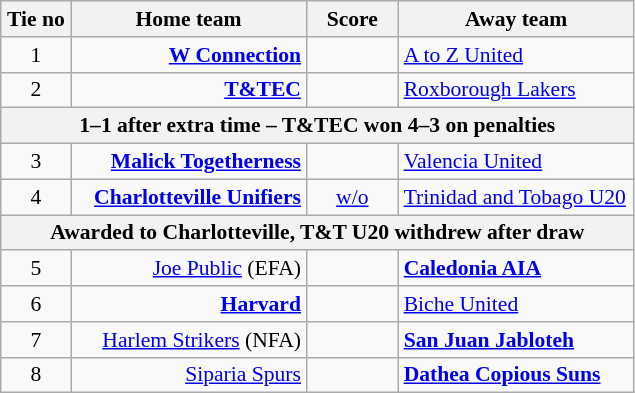<table class="wikitable" style="font-size:90%;">
<tr>
<th width="40">Tie no</th>
<th width="150">Home team</th>
<th width="55">  Score  </th>
<th width="150">Away team</th>
</tr>
<tr>
<td align=center>1</td>
<td align="right"><strong><a href='#'>W Connection</a></strong></td>
<td align=center></td>
<td><a href='#'>A to Z United</a></td>
</tr>
<tr>
<td align=center>2</td>
<td align="right"><strong><a href='#'>T&TEC</a></strong></td>
<td align=center></td>
<td><a href='#'>Roxborough Lakers</a></td>
</tr>
<tr>
<th colspan="4">1–1 after extra time – T&TEC won 4–3 on penalties</th>
</tr>
<tr>
<td align=center>3</td>
<td align="right"><strong><a href='#'>Malick Togetherness</a></strong></td>
<td align=center></td>
<td><a href='#'>Valencia United</a></td>
</tr>
<tr>
<td align=center>4</td>
<td align="right"><strong><a href='#'>Charlotteville Unifiers</a></strong></td>
<td align=center><a href='#'>w/o</a></td>
<td><a href='#'>Trinidad and Tobago U20</a></td>
</tr>
<tr>
<th colspan="4">Awarded to Charlotteville, T&T U20 withdrew after draw</th>
</tr>
<tr>
<td align=center>5</td>
<td align="right"><a href='#'>Joe Public</a> (EFA)</td>
<td align=center></td>
<td><strong><a href='#'>Caledonia AIA</a></strong></td>
</tr>
<tr>
<td align=center>6</td>
<td align="right"><strong><a href='#'>Harvard</a></strong></td>
<td align=center></td>
<td><a href='#'>Biche United</a></td>
</tr>
<tr>
<td align=center>7</td>
<td align="right"><a href='#'>Harlem Strikers</a> (NFA)</td>
<td align=center></td>
<td><strong><a href='#'>San Juan Jabloteh</a></strong></td>
</tr>
<tr>
<td align=center>8</td>
<td align="right"><a href='#'>Siparia Spurs</a></td>
<td align=center></td>
<td><strong><a href='#'>Dathea Copious Suns</a></strong></td>
</tr>
</table>
